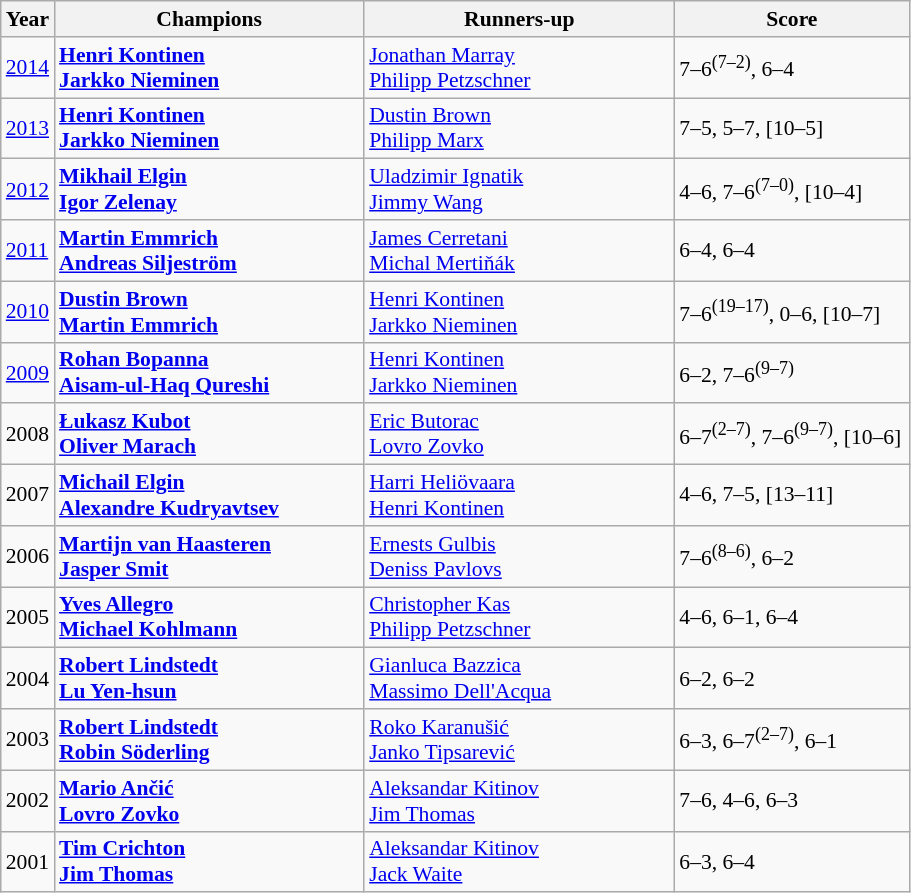<table class="wikitable" style="font-size:90%">
<tr>
<th>Year</th>
<th width="200">Champions</th>
<th width="200">Runners-up</th>
<th width="150">Score</th>
</tr>
<tr>
<td><a href='#'>2014</a></td>
<td> <strong><a href='#'>Henri Kontinen</a></strong> <br>  <strong><a href='#'>Jarkko Nieminen</a></strong></td>
<td> <a href='#'>Jonathan Marray</a> <br>  <a href='#'>Philipp Petzschner</a></td>
<td>7–6<sup>(7–2)</sup>, 6–4</td>
</tr>
<tr>
<td><a href='#'>2013</a></td>
<td> <strong><a href='#'>Henri Kontinen</a></strong> <br>  <strong><a href='#'>Jarkko Nieminen</a></strong></td>
<td> <a href='#'>Dustin Brown</a> <br>  <a href='#'>Philipp Marx</a></td>
<td>7–5, 5–7, [10–5]</td>
</tr>
<tr>
<td><a href='#'>2012</a></td>
<td> <strong><a href='#'>Mikhail Elgin</a></strong> <br>  <strong><a href='#'>Igor Zelenay</a></strong></td>
<td> <a href='#'>Uladzimir Ignatik</a> <br>  <a href='#'>Jimmy Wang</a></td>
<td>4–6, 7–6<sup>(7–0)</sup>, [10–4]</td>
</tr>
<tr>
<td><a href='#'>2011</a></td>
<td> <strong><a href='#'>Martin Emmrich</a></strong> <br>  <strong><a href='#'>Andreas Siljeström</a></strong></td>
<td> <a href='#'>James Cerretani</a> <br>  <a href='#'>Michal Mertiňák</a></td>
<td>6–4, 6–4</td>
</tr>
<tr>
<td><a href='#'>2010</a></td>
<td> <strong><a href='#'>Dustin Brown</a></strong> <br>  <strong><a href='#'>Martin Emmrich</a></strong></td>
<td> <a href='#'>Henri Kontinen</a> <br>  <a href='#'>Jarkko Nieminen</a></td>
<td>7–6<sup>(19–17)</sup>, 0–6, [10–7]</td>
</tr>
<tr>
<td><a href='#'>2009</a></td>
<td> <strong><a href='#'>Rohan Bopanna</a></strong> <br>  <strong><a href='#'>Aisam-ul-Haq Qureshi</a></strong></td>
<td> <a href='#'>Henri Kontinen</a> <br>  <a href='#'>Jarkko Nieminen</a></td>
<td>6–2, 7–6<sup>(9–7)</sup></td>
</tr>
<tr>
<td>2008</td>
<td> <strong><a href='#'>Łukasz Kubot</a></strong> <br>  <strong><a href='#'>Oliver Marach</a></strong></td>
<td> <a href='#'>Eric Butorac</a> <br>  <a href='#'>Lovro Zovko</a></td>
<td>6–7<sup>(2–7)</sup>, 7–6<sup>(9–7)</sup>, [10–6]</td>
</tr>
<tr>
<td>2007</td>
<td> <strong><a href='#'>Michail Elgin</a></strong> <br>  <strong><a href='#'>Alexandre Kudryavtsev</a></strong></td>
<td> <a href='#'>Harri Heliövaara</a> <br>  <a href='#'>Henri Kontinen</a></td>
<td>4–6, 7–5, [13–11]</td>
</tr>
<tr>
<td>2006</td>
<td> <strong><a href='#'>Martijn van Haasteren</a></strong> <br>  <strong><a href='#'>Jasper Smit</a></strong></td>
<td> <a href='#'>Ernests Gulbis</a> <br>  <a href='#'>Deniss Pavlovs</a></td>
<td>7–6<sup>(8–6)</sup>, 6–2</td>
</tr>
<tr>
<td>2005</td>
<td> <strong><a href='#'>Yves Allegro</a></strong> <br>  <strong><a href='#'>Michael Kohlmann</a></strong></td>
<td> <a href='#'>Christopher Kas</a> <br>  <a href='#'>Philipp Petzschner</a></td>
<td>4–6, 6–1, 6–4</td>
</tr>
<tr>
<td>2004</td>
<td> <strong><a href='#'>Robert Lindstedt</a></strong> <br>  <strong><a href='#'>Lu Yen-hsun</a></strong></td>
<td> <a href='#'>Gianluca Bazzica</a> <br>  <a href='#'>Massimo Dell'Acqua</a></td>
<td>6–2, 6–2</td>
</tr>
<tr>
<td>2003</td>
<td> <strong><a href='#'>Robert Lindstedt</a></strong> <br>  <strong><a href='#'>Robin Söderling</a></strong></td>
<td> <a href='#'>Roko Karanušić</a> <br>  <a href='#'>Janko Tipsarević</a></td>
<td>6–3, 6–7<sup>(2–7)</sup>, 6–1</td>
</tr>
<tr>
<td>2002</td>
<td> <strong><a href='#'>Mario Ančić</a></strong> <br>  <strong><a href='#'>Lovro Zovko</a></strong></td>
<td> <a href='#'>Aleksandar Kitinov</a> <br>  <a href='#'>Jim Thomas</a></td>
<td>7–6, 4–6, 6–3</td>
</tr>
<tr>
<td>2001</td>
<td> <strong><a href='#'>Tim Crichton</a></strong> <br>  <strong><a href='#'>Jim Thomas</a></strong></td>
<td> <a href='#'>Aleksandar Kitinov</a> <br>  <a href='#'>Jack Waite</a></td>
<td>6–3, 6–4</td>
</tr>
</table>
